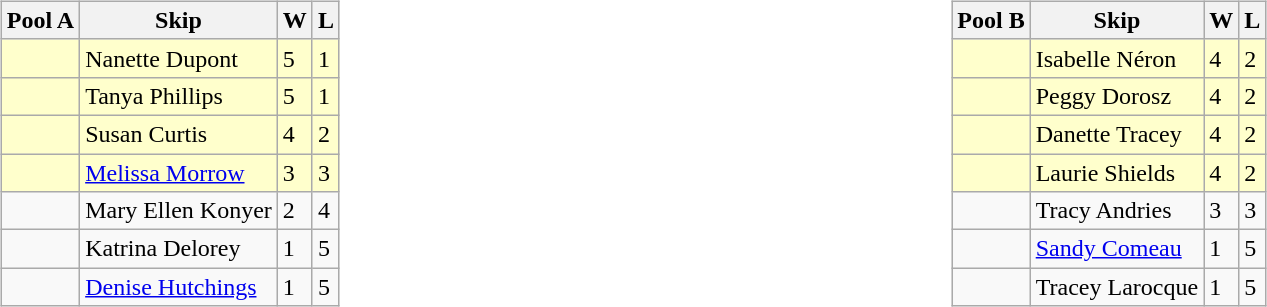<table>
<tr>
<td valign=top width=10%><br><table class="wikitable">
<tr>
<th>Pool A</th>
<th>Skip</th>
<th>W</th>
<th>L</th>
</tr>
<tr bgcolor=#ffffcc>
<td></td>
<td>Nanette Dupont</td>
<td>5</td>
<td>1</td>
</tr>
<tr bgcolor=#ffffcc>
<td></td>
<td>Tanya Phillips</td>
<td>5</td>
<td>1</td>
</tr>
<tr bgcolor=#ffffcc>
<td></td>
<td>Susan Curtis</td>
<td>4</td>
<td>2</td>
</tr>
<tr bgcolor=#ffffcc>
<td></td>
<td><a href='#'>Melissa Morrow</a></td>
<td>3</td>
<td>3</td>
</tr>
<tr>
<td></td>
<td>Mary Ellen Konyer</td>
<td>2</td>
<td>4</td>
</tr>
<tr>
<td></td>
<td>Katrina Delorey</td>
<td>1</td>
<td>5</td>
</tr>
<tr>
<td></td>
<td><a href='#'>Denise Hutchings</a></td>
<td>1</td>
<td>5</td>
</tr>
</table>
</td>
<td valign=top width=10%><br><table class="wikitable">
<tr>
<th>Pool B</th>
<th>Skip</th>
<th>W</th>
<th>L</th>
</tr>
<tr bgcolor=#ffffcc>
<td></td>
<td>Isabelle Néron</td>
<td>4</td>
<td>2</td>
</tr>
<tr bgcolor=#ffffcc>
<td></td>
<td>Peggy Dorosz</td>
<td>4</td>
<td>2</td>
</tr>
<tr bgcolor=#ffffcc>
<td></td>
<td>Danette Tracey</td>
<td>4</td>
<td>2</td>
</tr>
<tr bgcolor=#ffffcc>
<td></td>
<td>Laurie Shields</td>
<td>4</td>
<td>2</td>
</tr>
<tr>
<td></td>
<td>Tracy Andries</td>
<td>3</td>
<td>3</td>
</tr>
<tr>
<td></td>
<td><a href='#'>Sandy Comeau</a></td>
<td>1</td>
<td>5</td>
</tr>
<tr>
<td></td>
<td>Tracey Larocque</td>
<td>1</td>
<td>5</td>
</tr>
</table>
</td>
</tr>
</table>
